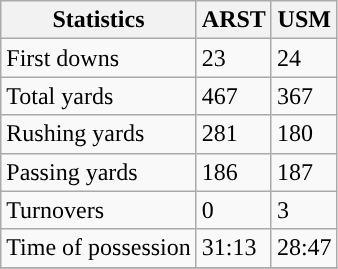<table class="wikitable" style="float: left;">
<tr>
<th>Statistics</th>
<th>ARST</th>
<th>USM</th>
</tr>
<tr>
<td>First downs</td>
<td>23</td>
<td>24</td>
</tr>
<tr>
<td>Total yards</td>
<td>467</td>
<td>367</td>
</tr>
<tr>
<td>Rushing yards</td>
<td>281</td>
<td>180</td>
</tr>
<tr>
<td>Passing yards</td>
<td>186</td>
<td>187</td>
</tr>
<tr>
<td>Turnovers</td>
<td>0</td>
<td>3</td>
</tr>
<tr>
<td>Time of possession</td>
<td>31:13</td>
<td>28:47</td>
</tr>
<tr>
</tr>
</table>
